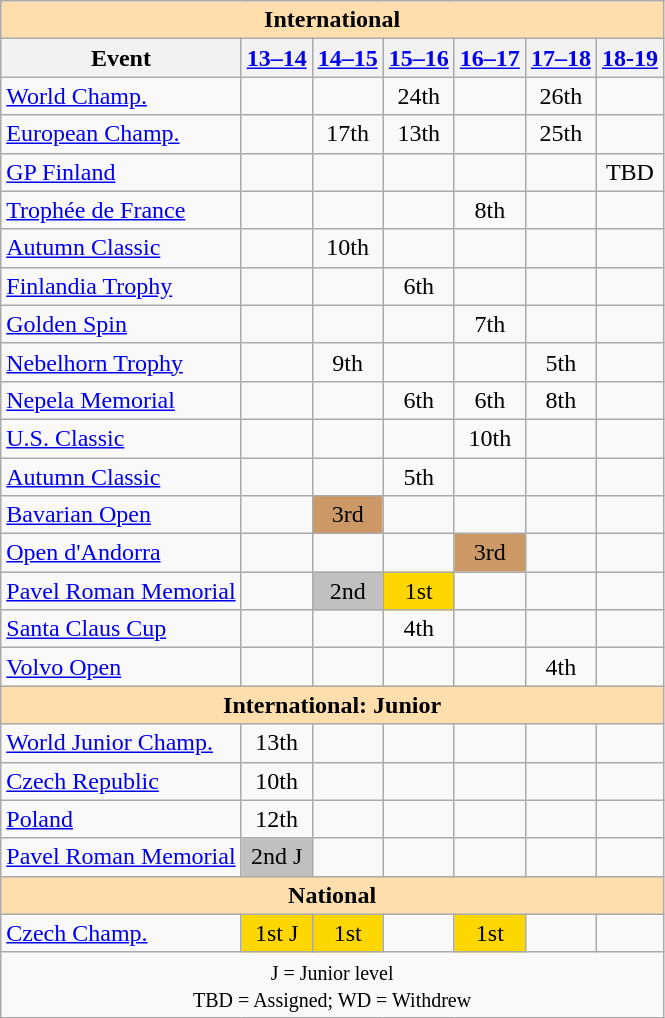<table class="wikitable" style="text-align:center">
<tr>
<th style="background-color: #ffdead; " colspan=7 align=center>International</th>
</tr>
<tr>
<th>Event</th>
<th><a href='#'>13–14</a></th>
<th><a href='#'>14–15</a></th>
<th><a href='#'>15–16</a></th>
<th><a href='#'>16–17</a></th>
<th><a href='#'>17–18</a></th>
<th><a href='#'>18-19</a></th>
</tr>
<tr>
<td align=left><a href='#'>World Champ.</a></td>
<td></td>
<td></td>
<td>24th</td>
<td></td>
<td>26th</td>
<td></td>
</tr>
<tr>
<td align=left><a href='#'>European Champ.</a></td>
<td></td>
<td>17th</td>
<td>13th</td>
<td></td>
<td>25th</td>
<td></td>
</tr>
<tr>
<td align=left> <a href='#'>GP Finland</a></td>
<td></td>
<td></td>
<td></td>
<td></td>
<td></td>
<td>TBD</td>
</tr>
<tr>
<td align=left> <a href='#'>Trophée de France</a></td>
<td></td>
<td></td>
<td></td>
<td>8th</td>
<td></td>
<td></td>
</tr>
<tr>
<td align=left> <a href='#'>Autumn Classic</a></td>
<td></td>
<td>10th</td>
<td></td>
<td></td>
<td></td>
<td></td>
</tr>
<tr>
<td align=left> <a href='#'>Finlandia Trophy</a></td>
<td></td>
<td></td>
<td>6th</td>
<td></td>
<td></td>
<td></td>
</tr>
<tr>
<td align=left> <a href='#'>Golden Spin</a></td>
<td></td>
<td></td>
<td></td>
<td>7th</td>
<td></td>
<td></td>
</tr>
<tr>
<td align=left> <a href='#'>Nebelhorn Trophy</a></td>
<td></td>
<td>9th</td>
<td></td>
<td></td>
<td>5th</td>
<td></td>
</tr>
<tr>
<td align=left> <a href='#'>Nepela Memorial</a></td>
<td></td>
<td></td>
<td>6th</td>
<td>6th</td>
<td>8th</td>
<td></td>
</tr>
<tr>
<td align=left> <a href='#'>U.S. Classic</a></td>
<td></td>
<td></td>
<td></td>
<td>10th</td>
<td></td>
<td></td>
</tr>
<tr>
<td align=left><a href='#'>Autumn Classic</a></td>
<td></td>
<td></td>
<td>5th</td>
<td></td>
<td></td>
<td></td>
</tr>
<tr>
<td align=left><a href='#'>Bavarian Open</a></td>
<td></td>
<td bgcolor=cc9966>3rd</td>
<td></td>
<td></td>
<td></td>
<td></td>
</tr>
<tr>
<td align=left><a href='#'>Open d'Andorra</a></td>
<td></td>
<td></td>
<td></td>
<td bgcolor=cc9966>3rd</td>
<td></td>
<td></td>
</tr>
<tr>
<td align=left><a href='#'>Pavel Roman Memorial</a></td>
<td></td>
<td bgcolor=silver>2nd</td>
<td bgcolor=gold>1st</td>
<td></td>
<td></td>
<td></td>
</tr>
<tr>
<td align=left><a href='#'>Santa Claus Cup</a></td>
<td></td>
<td></td>
<td>4th</td>
<td></td>
<td></td>
<td></td>
</tr>
<tr>
<td align=left><a href='#'>Volvo Open</a></td>
<td></td>
<td></td>
<td></td>
<td></td>
<td>4th</td>
<td></td>
</tr>
<tr>
<th style="background-color: #ffdead; " colspan=7 align=center>International: Junior</th>
</tr>
<tr>
<td align=left><a href='#'>World Junior Champ.</a></td>
<td>13th</td>
<td></td>
<td></td>
<td></td>
<td></td>
<td></td>
</tr>
<tr>
<td align=left> <a href='#'>Czech Republic</a></td>
<td>10th</td>
<td></td>
<td></td>
<td></td>
<td></td>
<td></td>
</tr>
<tr>
<td align=left> <a href='#'>Poland</a></td>
<td>12th</td>
<td></td>
<td></td>
<td></td>
<td></td>
<td></td>
</tr>
<tr>
<td align=left><a href='#'>Pavel Roman Memorial</a></td>
<td bgcolor=silver>2nd J</td>
<td></td>
<td></td>
<td></td>
<td></td>
<td></td>
</tr>
<tr>
<th style="background-color: #ffdead; " colspan=7 align=center>National</th>
</tr>
<tr>
<td align=left><a href='#'>Czech Champ.</a></td>
<td bgcolor=gold>1st J</td>
<td bgcolor=gold>1st</td>
<td></td>
<td bgcolor=gold>1st</td>
<td></td>
<td></td>
</tr>
<tr>
<td colspan=7 align=center><small> J = Junior level <br> TBD = Assigned; WD = Withdrew </small></td>
</tr>
</table>
